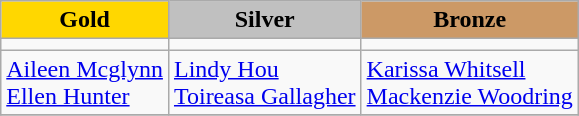<table class="wikitable">
<tr align="center">
<td bgcolor="gold"><strong>Gold</strong></td>
<td bgcolor="silver"><strong>Silver</strong></td>
<td bgcolor="CC9966"><strong>Bronze</strong></td>
</tr>
<tr valign="top">
<td></td>
<td></td>
<td></td>
</tr>
<tr valign="top">
<td><a href='#'>Aileen Mcglynn</a> <br> <a href='#'>Ellen Hunter</a></td>
<td><a href='#'>Lindy Hou</a> <br> <a href='#'>Toireasa Gallagher</a></td>
<td><a href='#'>Karissa Whitsell</a> <br> <a href='#'>Mackenzie Woodring</a></td>
</tr>
<tr>
</tr>
</table>
